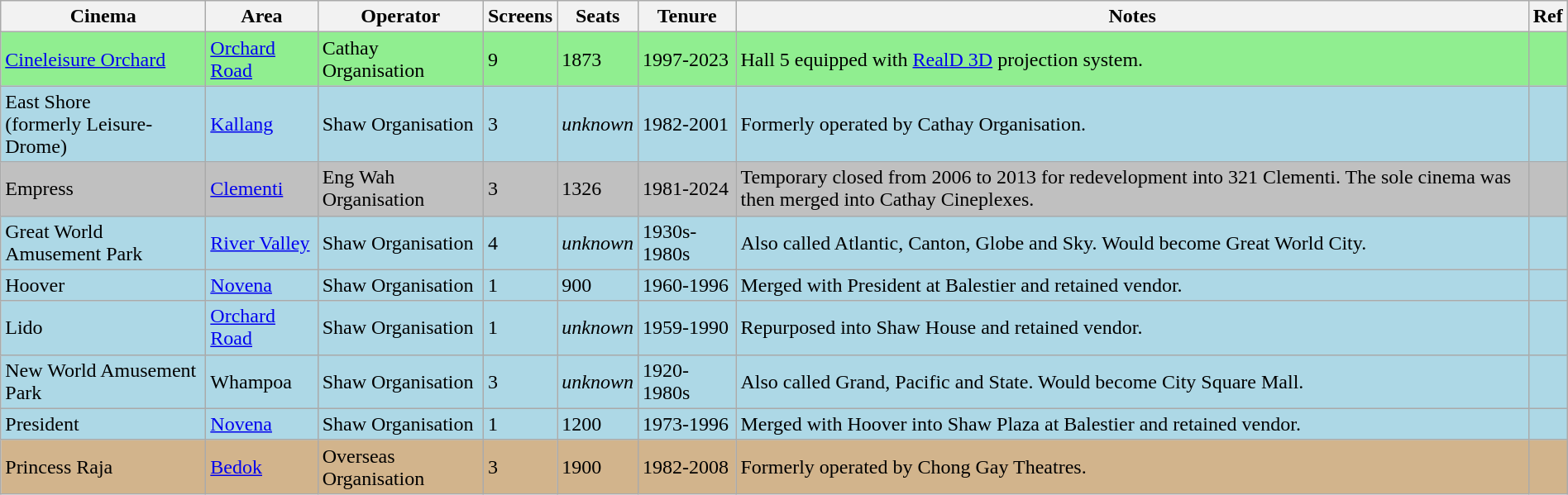<table class="wikitable collapsible collapsed sortable" style="margin-right:auto;">
<tr>
<th>Cinema</th>
<th>Area</th>
<th>Operator</th>
<th>Screens</th>
<th>Seats</th>
<th>Tenure</th>
<th>Notes</th>
<th>Ref</th>
</tr>
<tr style="background:lightgreen";|>
<td><a href='#'>Cineleisure Orchard</a></td>
<td><a href='#'>Orchard Road</a></td>
<td>Cathay Organisation</td>
<td>9</td>
<td>1873</td>
<td>1997-2023</td>
<td>Hall 5 equipped with <a href='#'>RealD 3D</a> projection system.</td>
<td></td>
</tr>
<tr style="background:lightblue";|>
<td>East Shore<br>(formerly Leisure-Drome)</td>
<td><a href='#'>Kallang</a></td>
<td>Shaw Organisation</td>
<td>3</td>
<td><em>unknown</em></td>
<td>1982-2001</td>
<td>Formerly operated by Cathay Organisation.</td>
<td></td>
</tr>
<tr style="background:silver";|>
<td>Empress</td>
<td><a href='#'>Clementi</a></td>
<td>Eng Wah Organisation</td>
<td>3</td>
<td>1326</td>
<td>1981-2024</td>
<td>Temporary closed from 2006 to 2013 for redevelopment into 321 Clementi. The sole cinema was then merged into Cathay Cineplexes.</td>
<td></td>
</tr>
<tr style="background:lightblue";|>
<td>Great World Amusement Park</td>
<td><a href='#'>River Valley</a></td>
<td>Shaw Organisation</td>
<td>4</td>
<td><em>unknown</em></td>
<td>1930s-1980s</td>
<td>Also called Atlantic, Canton, Globe and Sky. Would become Great World City.</td>
<td></td>
</tr>
<tr style="background:lightblue";|>
<td>Hoover</td>
<td><a href='#'>Novena</a></td>
<td>Shaw Organisation</td>
<td>1</td>
<td>900</td>
<td>1960-1996</td>
<td>Merged with President at Balestier and retained vendor.</td>
<td></td>
</tr>
<tr style="background:lightblue";|>
<td>Lido</td>
<td><a href='#'>Orchard Road</a></td>
<td>Shaw Organisation</td>
<td>1</td>
<td><em>unknown</em></td>
<td>1959-1990</td>
<td>Repurposed into Shaw House and retained vendor.</td>
<td></td>
</tr>
<tr style="background:lightblue";|>
<td>New World Amusement Park</td>
<td>Whampoa</td>
<td>Shaw Organisation</td>
<td>3</td>
<td><em>unknown</em></td>
<td>1920-1980s</td>
<td>Also called Grand, Pacific and State. Would become City Square Mall.</td>
<td></td>
</tr>
<tr style="background:lightblue";|>
<td>President</td>
<td><a href='#'>Novena</a></td>
<td>Shaw Organisation</td>
<td>1</td>
<td>1200</td>
<td>1973-1996</td>
<td>Merged with Hoover into Shaw Plaza at Balestier and retained vendor.</td>
<td></td>
</tr>
<tr style="background:tan";|>
<td>Princess Raja</td>
<td><a href='#'>Bedok</a></td>
<td>Overseas Organisation</td>
<td>3</td>
<td>1900</td>
<td>1982-2008</td>
<td>Formerly operated by Chong Gay Theatres.</td>
<td></td>
</tr>
</table>
